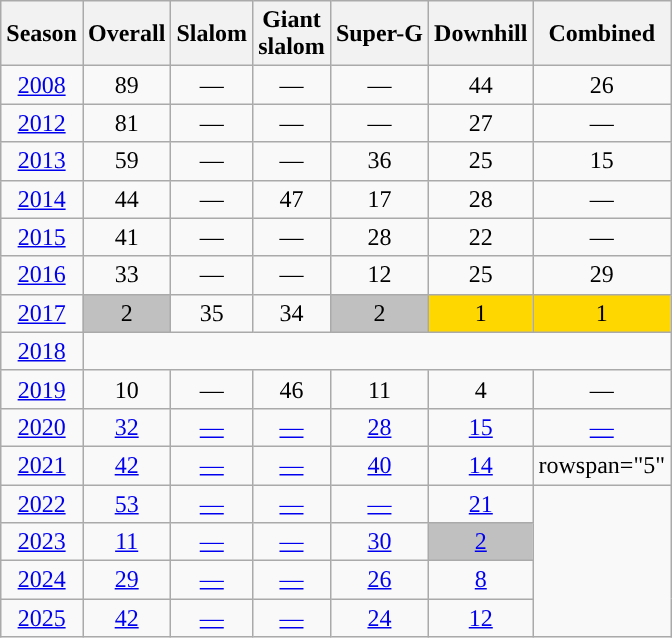<table class=wikitable style="text-align:center">
<tr>
<th>Season</th>
<th>Overall</th>
<th>Slalom</th>
<th>Giant<br>slalom</th>
<th>Super-G</th>
<th>Downhill</th>
<th>Combined</th>
</tr>
<tr>
<td><a href='#'>2008</a></td>
<td>89</td>
<td>—</td>
<td>—</td>
<td>—</td>
<td>44</td>
<td>26</td>
</tr>
<tr>
<td><a href='#'>2012</a></td>
<td>81</td>
<td>—</td>
<td>—</td>
<td>—</td>
<td>27</td>
<td>—</td>
</tr>
<tr>
<td><a href='#'>2013</a></td>
<td>59</td>
<td>—</td>
<td>—</td>
<td>36</td>
<td>25</td>
<td>15</td>
</tr>
<tr>
<td><a href='#'>2014</a></td>
<td>44</td>
<td>—</td>
<td>47</td>
<td>17</td>
<td>28</td>
<td>—</td>
</tr>
<tr>
<td><a href='#'>2015</a></td>
<td>41</td>
<td>—</td>
<td>—</td>
<td>28</td>
<td>22</td>
<td>—</td>
</tr>
<tr>
<td><a href='#'>2016</a></td>
<td>33</td>
<td>—</td>
<td>—</td>
<td>12</td>
<td>25</td>
<td>29</td>
</tr>
<tr>
<td><a href='#'>2017</a></td>
<td style="background:silver;">2</td>
<td>35</td>
<td>34</td>
<td style="background:silver;">2</td>
<td bgcolor="gold">1</td>
<td bgcolor="gold">1</td>
</tr>
<tr>
<td><a href='#'>2018</a></td>
<td colspan=6><em></em></td>
</tr>
<tr>
<td><a href='#'>2019</a></td>
<td>10</td>
<td>—</td>
<td>46</td>
<td>11</td>
<td>4</td>
<td>—</td>
</tr>
<tr>
<td><a href='#'>2020</a></td>
<td><a href='#'>32</a></td>
<td><a href='#'>—</a></td>
<td><a href='#'>—</a></td>
<td><a href='#'>28</a></td>
<td><a href='#'>15</a></td>
<td><a href='#'>—</a></td>
</tr>
<tr>
<td><a href='#'>2021</a></td>
<td><a href='#'>42</a></td>
<td><a href='#'>—</a></td>
<td><a href='#'>—</a></td>
<td><a href='#'>40</a></td>
<td><a href='#'>14</a></td>
<td>rowspan="5" </td>
</tr>
<tr>
<td><a href='#'>2022</a></td>
<td><a href='#'>53</a></td>
<td><a href='#'>—</a></td>
<td><a href='#'>—</a></td>
<td><a href='#'>—</a></td>
<td><a href='#'>21</a></td>
</tr>
<tr>
<td><a href='#'>2023</a></td>
<td><a href='#'>11</a></td>
<td><a href='#'>—</a></td>
<td><a href='#'>—</a></td>
<td><a href='#'>30</a></td>
<td style="background:silver;"><a href='#'>2</a></td>
</tr>
<tr>
<td><a href='#'>2024</a></td>
<td><a href='#'>29</a></td>
<td><a href='#'>—</a></td>
<td><a href='#'>—</a></td>
<td><a href='#'>26</a></td>
<td><a href='#'>8</a></td>
</tr>
<tr>
<td><a href='#'>2025</a></td>
<td><a href='#'>42</a></td>
<td><a href='#'>—</a></td>
<td><a href='#'>—</a></td>
<td><a href='#'>24</a></td>
<td><a href='#'>12</a></td>
</tr>
</table>
